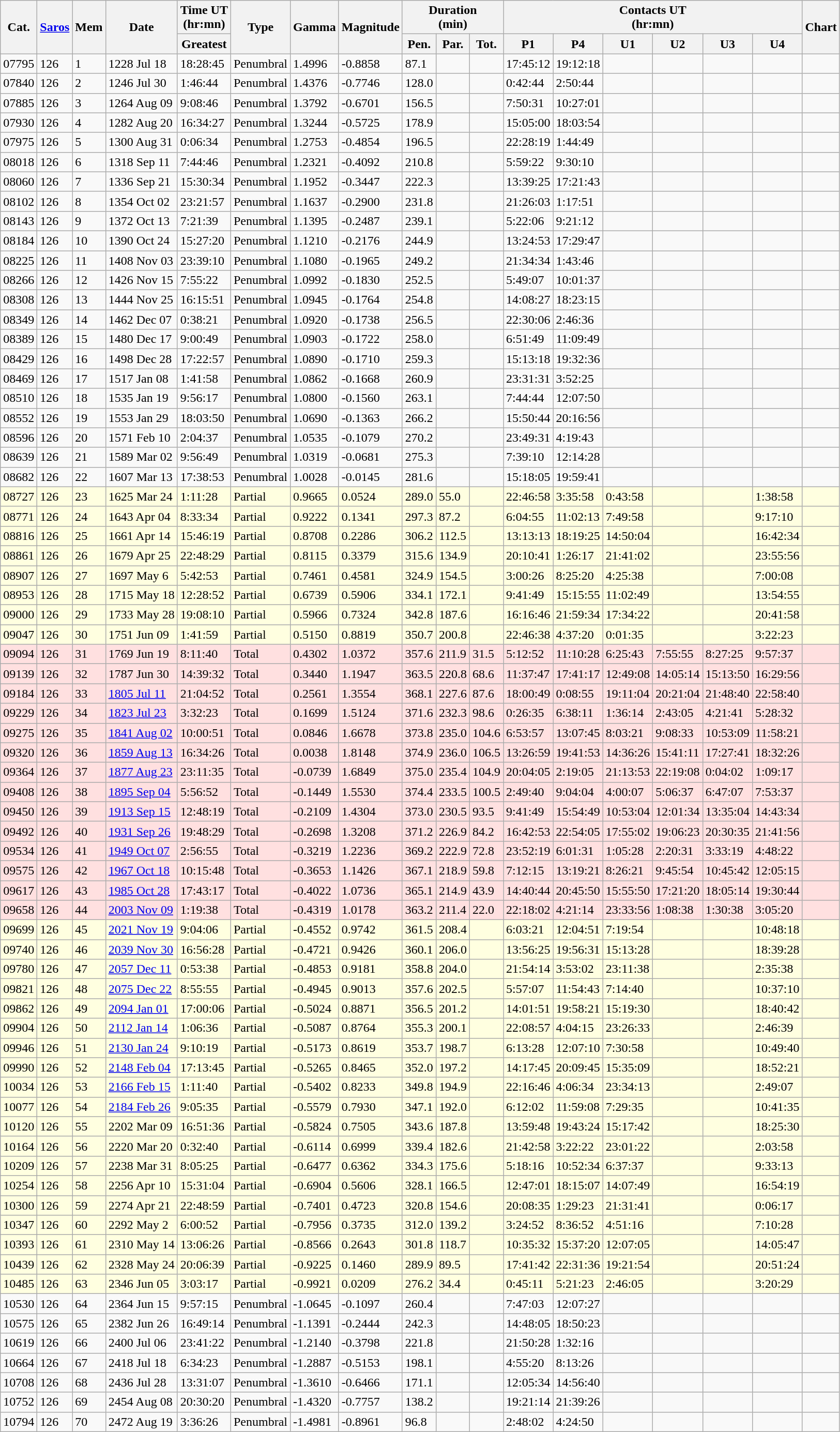<table class=wikitable>
<tr>
<th rowspan=2>Cat.</th>
<th rowspan=2><a href='#'>Saros</a></th>
<th rowspan=2>Mem</th>
<th rowspan=2>Date</th>
<th>Time UT<br>(hr:mn)</th>
<th rowspan=2>Type</th>
<th rowspan=2>Gamma</th>
<th rowspan=2>Magnitude</th>
<th colspan=3>Duration<br>(min)</th>
<th colspan=6>Contacts UT<br>(hr:mn)</th>
<th rowspan=2>Chart</th>
</tr>
<tr>
<th>Greatest</th>
<th>Pen.</th>
<th>Par.</th>
<th>Tot.</th>
<th>P1</th>
<th>P4</th>
<th>U1</th>
<th>U2</th>
<th>U3</th>
<th>U4</th>
</tr>
<tr>
<td>07795</td>
<td>126</td>
<td>1</td>
<td>1228 Jul 18</td>
<td>18:28:45</td>
<td>Penumbral</td>
<td>1.4996</td>
<td>-0.8858</td>
<td>87.1</td>
<td></td>
<td></td>
<td>17:45:12</td>
<td>19:12:18</td>
<td></td>
<td></td>
<td></td>
<td></td>
<td></td>
</tr>
<tr>
<td>07840</td>
<td>126</td>
<td>2</td>
<td>1246 Jul 30</td>
<td>1:46:44</td>
<td>Penumbral</td>
<td>1.4376</td>
<td>-0.7746</td>
<td>128.0</td>
<td></td>
<td></td>
<td>0:42:44</td>
<td>2:50:44</td>
<td></td>
<td></td>
<td></td>
<td></td>
<td></td>
</tr>
<tr>
<td>07885</td>
<td>126</td>
<td>3</td>
<td>1264 Aug 09</td>
<td>9:08:46</td>
<td>Penumbral</td>
<td>1.3792</td>
<td>-0.6701</td>
<td>156.5</td>
<td></td>
<td></td>
<td>7:50:31</td>
<td>10:27:01</td>
<td></td>
<td></td>
<td></td>
<td></td>
<td></td>
</tr>
<tr>
<td>07930</td>
<td>126</td>
<td>4</td>
<td>1282 Aug 20</td>
<td>16:34:27</td>
<td>Penumbral</td>
<td>1.3244</td>
<td>-0.5725</td>
<td>178.9</td>
<td></td>
<td></td>
<td>15:05:00</td>
<td>18:03:54</td>
<td></td>
<td></td>
<td></td>
<td></td>
<td></td>
</tr>
<tr>
<td>07975</td>
<td>126</td>
<td>5</td>
<td>1300 Aug 31</td>
<td>0:06:34</td>
<td>Penumbral</td>
<td>1.2753</td>
<td>-0.4854</td>
<td>196.5</td>
<td></td>
<td></td>
<td>22:28:19</td>
<td>1:44:49</td>
<td></td>
<td></td>
<td></td>
<td></td>
<td></td>
</tr>
<tr>
<td>08018</td>
<td>126</td>
<td>6</td>
<td>1318 Sep 11</td>
<td>7:44:46</td>
<td>Penumbral</td>
<td>1.2321</td>
<td>-0.4092</td>
<td>210.8</td>
<td></td>
<td></td>
<td>5:59:22</td>
<td>9:30:10</td>
<td></td>
<td></td>
<td></td>
<td></td>
<td></td>
</tr>
<tr>
<td>08060</td>
<td>126</td>
<td>7</td>
<td>1336 Sep 21</td>
<td>15:30:34</td>
<td>Penumbral</td>
<td>1.1952</td>
<td>-0.3447</td>
<td>222.3</td>
<td></td>
<td></td>
<td>13:39:25</td>
<td>17:21:43</td>
<td></td>
<td></td>
<td></td>
<td></td>
<td></td>
</tr>
<tr>
<td>08102</td>
<td>126</td>
<td>8</td>
<td>1354 Oct 02</td>
<td>23:21:57</td>
<td>Penumbral</td>
<td>1.1637</td>
<td>-0.2900</td>
<td>231.8</td>
<td></td>
<td></td>
<td>21:26:03</td>
<td>1:17:51</td>
<td></td>
<td></td>
<td></td>
<td></td>
<td></td>
</tr>
<tr>
<td>08143</td>
<td>126</td>
<td>9</td>
<td>1372 Oct 13</td>
<td>7:21:39</td>
<td>Penumbral</td>
<td>1.1395</td>
<td>-0.2487</td>
<td>239.1</td>
<td></td>
<td></td>
<td>5:22:06</td>
<td>9:21:12</td>
<td></td>
<td></td>
<td></td>
<td></td>
<td></td>
</tr>
<tr>
<td>08184</td>
<td>126</td>
<td>10</td>
<td>1390 Oct 24</td>
<td>15:27:20</td>
<td>Penumbral</td>
<td>1.1210</td>
<td>-0.2176</td>
<td>244.9</td>
<td></td>
<td></td>
<td>13:24:53</td>
<td>17:29:47</td>
<td></td>
<td></td>
<td></td>
<td></td>
<td></td>
</tr>
<tr>
<td>08225</td>
<td>126</td>
<td>11</td>
<td>1408 Nov 03</td>
<td>23:39:10</td>
<td>Penumbral</td>
<td>1.1080</td>
<td>-0.1965</td>
<td>249.2</td>
<td></td>
<td></td>
<td>21:34:34</td>
<td>1:43:46</td>
<td></td>
<td></td>
<td></td>
<td></td>
<td></td>
</tr>
<tr>
<td>08266</td>
<td>126</td>
<td>12</td>
<td>1426 Nov 15</td>
<td>7:55:22</td>
<td>Penumbral</td>
<td>1.0992</td>
<td>-0.1830</td>
<td>252.5</td>
<td></td>
<td></td>
<td>5:49:07</td>
<td>10:01:37</td>
<td></td>
<td></td>
<td></td>
<td></td>
<td></td>
</tr>
<tr>
<td>08308</td>
<td>126</td>
<td>13</td>
<td>1444 Nov 25</td>
<td>16:15:51</td>
<td>Penumbral</td>
<td>1.0945</td>
<td>-0.1764</td>
<td>254.8</td>
<td></td>
<td></td>
<td>14:08:27</td>
<td>18:23:15</td>
<td></td>
<td></td>
<td></td>
<td></td>
<td></td>
</tr>
<tr>
<td>08349</td>
<td>126</td>
<td>14</td>
<td>1462 Dec 07</td>
<td>0:38:21</td>
<td>Penumbral</td>
<td>1.0920</td>
<td>-0.1738</td>
<td>256.5</td>
<td></td>
<td></td>
<td>22:30:06</td>
<td>2:46:36</td>
<td></td>
<td></td>
<td></td>
<td></td>
<td></td>
</tr>
<tr>
<td>08389</td>
<td>126</td>
<td>15</td>
<td>1480 Dec 17</td>
<td>9:00:49</td>
<td>Penumbral</td>
<td>1.0903</td>
<td>-0.1722</td>
<td>258.0</td>
<td></td>
<td></td>
<td>6:51:49</td>
<td>11:09:49</td>
<td></td>
<td></td>
<td></td>
<td></td>
<td></td>
</tr>
<tr>
<td>08429</td>
<td>126</td>
<td>16</td>
<td>1498 Dec 28</td>
<td>17:22:57</td>
<td>Penumbral</td>
<td>1.0890</td>
<td>-0.1710</td>
<td>259.3</td>
<td></td>
<td></td>
<td>15:13:18</td>
<td>19:32:36</td>
<td></td>
<td></td>
<td></td>
<td></td>
<td></td>
</tr>
<tr>
<td>08469</td>
<td>126</td>
<td>17</td>
<td>1517 Jan 08</td>
<td>1:41:58</td>
<td>Penumbral</td>
<td>1.0862</td>
<td>-0.1668</td>
<td>260.9</td>
<td></td>
<td></td>
<td>23:31:31</td>
<td>3:52:25</td>
<td></td>
<td></td>
<td></td>
<td></td>
<td></td>
</tr>
<tr>
<td>08510</td>
<td>126</td>
<td>18</td>
<td>1535 Jan 19</td>
<td>9:56:17</td>
<td>Penumbral</td>
<td>1.0800</td>
<td>-0.1560</td>
<td>263.1</td>
<td></td>
<td></td>
<td>7:44:44</td>
<td>12:07:50</td>
<td></td>
<td></td>
<td></td>
<td></td>
<td></td>
</tr>
<tr>
<td>08552</td>
<td>126</td>
<td>19</td>
<td>1553 Jan 29</td>
<td>18:03:50</td>
<td>Penumbral</td>
<td>1.0690</td>
<td>-0.1363</td>
<td>266.2</td>
<td></td>
<td></td>
<td>15:50:44</td>
<td>20:16:56</td>
<td></td>
<td></td>
<td></td>
<td></td>
<td></td>
</tr>
<tr>
<td>08596</td>
<td>126</td>
<td>20</td>
<td>1571 Feb 10</td>
<td>2:04:37</td>
<td>Penumbral</td>
<td>1.0535</td>
<td>-0.1079</td>
<td>270.2</td>
<td></td>
<td></td>
<td>23:49:31</td>
<td>4:19:43</td>
<td></td>
<td></td>
<td></td>
<td></td>
<td></td>
</tr>
<tr>
<td>08639</td>
<td>126</td>
<td>21</td>
<td>1589 Mar 02</td>
<td>9:56:49</td>
<td>Penumbral</td>
<td>1.0319</td>
<td>-0.0681</td>
<td>275.3</td>
<td></td>
<td></td>
<td>7:39:10</td>
<td>12:14:28</td>
<td></td>
<td></td>
<td></td>
<td></td>
<td></td>
</tr>
<tr>
<td>08682</td>
<td>126</td>
<td>22</td>
<td>1607 Mar 13</td>
<td>17:38:53</td>
<td>Penumbral</td>
<td>1.0028</td>
<td>-0.0145</td>
<td>281.6</td>
<td></td>
<td></td>
<td>15:18:05</td>
<td>19:59:41</td>
<td></td>
<td></td>
<td></td>
<td></td>
<td></td>
</tr>
<tr bgcolor=#ffffe0>
<td>08727</td>
<td>126</td>
<td>23</td>
<td>1625 Mar 24</td>
<td>1:11:28</td>
<td>Partial</td>
<td>0.9665</td>
<td>0.0524</td>
<td>289.0</td>
<td>55.0</td>
<td></td>
<td>22:46:58</td>
<td>3:35:58</td>
<td>0:43:58</td>
<td></td>
<td></td>
<td>1:38:58</td>
<td></td>
</tr>
<tr bgcolor=#ffffe0>
<td>08771</td>
<td>126</td>
<td>24</td>
<td>1643 Apr 04</td>
<td>8:33:34</td>
<td>Partial</td>
<td>0.9222</td>
<td>0.1341</td>
<td>297.3</td>
<td>87.2</td>
<td></td>
<td>6:04:55</td>
<td>11:02:13</td>
<td>7:49:58</td>
<td></td>
<td></td>
<td>9:17:10</td>
<td></td>
</tr>
<tr bgcolor=#ffffe0>
<td>08816</td>
<td>126</td>
<td>25</td>
<td>1661 Apr 14</td>
<td>15:46:19</td>
<td>Partial</td>
<td>0.8708</td>
<td>0.2286</td>
<td>306.2</td>
<td>112.5</td>
<td></td>
<td>13:13:13</td>
<td>18:19:25</td>
<td>14:50:04</td>
<td></td>
<td></td>
<td>16:42:34</td>
<td></td>
</tr>
<tr bgcolor=#ffffe0>
<td>08861</td>
<td>126</td>
<td>26</td>
<td>1679 Apr 25</td>
<td>22:48:29</td>
<td>Partial</td>
<td>0.8115</td>
<td>0.3379</td>
<td>315.6</td>
<td>134.9</td>
<td></td>
<td>20:10:41</td>
<td>1:26:17</td>
<td>21:41:02</td>
<td></td>
<td></td>
<td>23:55:56</td>
<td></td>
</tr>
<tr bgcolor=#ffffe0>
<td>08907</td>
<td>126</td>
<td>27</td>
<td>1697 May 6</td>
<td>5:42:53</td>
<td>Partial</td>
<td>0.7461</td>
<td>0.4581</td>
<td>324.9</td>
<td>154.5</td>
<td></td>
<td>3:00:26</td>
<td>8:25:20</td>
<td>4:25:38</td>
<td></td>
<td></td>
<td>7:00:08</td>
<td></td>
</tr>
<tr bgcolor=#ffffe0>
<td>08953</td>
<td>126</td>
<td>28</td>
<td>1715 May 18</td>
<td>12:28:52</td>
<td>Partial</td>
<td>0.6739</td>
<td>0.5906</td>
<td>334.1</td>
<td>172.1</td>
<td></td>
<td>9:41:49</td>
<td>15:15:55</td>
<td>11:02:49</td>
<td></td>
<td></td>
<td>13:54:55</td>
<td></td>
</tr>
<tr bgcolor=#ffffe0>
<td>09000</td>
<td>126</td>
<td>29</td>
<td>1733 May 28</td>
<td>19:08:10</td>
<td>Partial</td>
<td>0.5966</td>
<td>0.7324</td>
<td>342.8</td>
<td>187.6</td>
<td></td>
<td>16:16:46</td>
<td>21:59:34</td>
<td>17:34:22</td>
<td></td>
<td></td>
<td>20:41:58</td>
<td></td>
</tr>
<tr bgcolor=#ffffe0>
<td>09047</td>
<td>126</td>
<td>30</td>
<td>1751 Jun 09</td>
<td>1:41:59</td>
<td>Partial</td>
<td>0.5150</td>
<td>0.8819</td>
<td>350.7</td>
<td>200.8</td>
<td></td>
<td>22:46:38</td>
<td>4:37:20</td>
<td>0:01:35</td>
<td></td>
<td></td>
<td>3:22:23</td>
<td></td>
</tr>
<tr bgcolor=#ffe0e0>
<td>09094</td>
<td>126</td>
<td>31</td>
<td>1769 Jun 19</td>
<td>8:11:40</td>
<td>Total</td>
<td>0.4302</td>
<td>1.0372</td>
<td>357.6</td>
<td>211.9</td>
<td>31.5</td>
<td>5:12:52</td>
<td>11:10:28</td>
<td>6:25:43</td>
<td>7:55:55</td>
<td>8:27:25</td>
<td>9:57:37</td>
<td></td>
</tr>
<tr bgcolor=#ffe0e0>
<td>09139</td>
<td>126</td>
<td>32</td>
<td>1787 Jun 30</td>
<td>14:39:32</td>
<td>Total</td>
<td>0.3440</td>
<td>1.1947</td>
<td>363.5</td>
<td>220.8</td>
<td>68.6</td>
<td>11:37:47</td>
<td>17:41:17</td>
<td>12:49:08</td>
<td>14:05:14</td>
<td>15:13:50</td>
<td>16:29:56</td>
<td></td>
</tr>
<tr bgcolor=#ffe0e0>
<td>09184</td>
<td>126</td>
<td>33</td>
<td><a href='#'>1805 Jul 11</a></td>
<td>21:04:52</td>
<td>Total</td>
<td>0.2561</td>
<td>1.3554</td>
<td>368.1</td>
<td>227.6</td>
<td>87.6</td>
<td>18:00:49</td>
<td>0:08:55</td>
<td>19:11:04</td>
<td>20:21:04</td>
<td>21:48:40</td>
<td>22:58:40</td>
<td></td>
</tr>
<tr bgcolor=#ffe0e0>
<td>09229</td>
<td>126</td>
<td>34</td>
<td><a href='#'>1823 Jul 23</a></td>
<td>3:32:23</td>
<td>Total</td>
<td>0.1699</td>
<td>1.5124</td>
<td>371.6</td>
<td>232.3</td>
<td>98.6</td>
<td>0:26:35</td>
<td>6:38:11</td>
<td>1:36:14</td>
<td>2:43:05</td>
<td>4:21:41</td>
<td>5:28:32</td>
<td></td>
</tr>
<tr bgcolor=#ffe0e0>
<td>09275</td>
<td>126</td>
<td>35</td>
<td><a href='#'>1841 Aug 02</a></td>
<td>10:00:51</td>
<td>Total</td>
<td>0.0846</td>
<td>1.6678</td>
<td>373.8</td>
<td>235.0</td>
<td>104.6</td>
<td>6:53:57</td>
<td>13:07:45</td>
<td>8:03:21</td>
<td>9:08:33</td>
<td>10:53:09</td>
<td>11:58:21</td>
<td></td>
</tr>
<tr bgcolor=#ffe0e0>
<td>09320</td>
<td>126</td>
<td>36</td>
<td><a href='#'>1859 Aug 13</a></td>
<td>16:34:26</td>
<td>Total</td>
<td>0.0038</td>
<td>1.8148</td>
<td>374.9</td>
<td>236.0</td>
<td>106.5</td>
<td>13:26:59</td>
<td>19:41:53</td>
<td>14:36:26</td>
<td>15:41:11</td>
<td>17:27:41</td>
<td>18:32:26</td>
<td></td>
</tr>
<tr bgcolor=#ffe0e0>
<td>09364</td>
<td>126</td>
<td>37</td>
<td><a href='#'>1877 Aug 23</a></td>
<td>23:11:35</td>
<td>Total</td>
<td>-0.0739</td>
<td>1.6849</td>
<td>375.0</td>
<td>235.4</td>
<td>104.9</td>
<td>20:04:05</td>
<td>2:19:05</td>
<td>21:13:53</td>
<td>22:19:08</td>
<td>0:04:02</td>
<td>1:09:17</td>
<td></td>
</tr>
<tr bgcolor=#ffe0e0>
<td>09408</td>
<td>126</td>
<td>38</td>
<td><a href='#'>1895 Sep 04</a></td>
<td>5:56:52</td>
<td>Total</td>
<td>-0.1449</td>
<td>1.5530</td>
<td>374.4</td>
<td>233.5</td>
<td>100.5</td>
<td>2:49:40</td>
<td>9:04:04</td>
<td>4:00:07</td>
<td>5:06:37</td>
<td>6:47:07</td>
<td>7:53:37</td>
<td></td>
</tr>
<tr bgcolor=#ffe0e0>
<td>09450</td>
<td>126</td>
<td>39</td>
<td><a href='#'>1913 Sep 15</a></td>
<td>12:48:19</td>
<td>Total</td>
<td>-0.2109</td>
<td>1.4304</td>
<td>373.0</td>
<td>230.5</td>
<td>93.5</td>
<td>9:41:49</td>
<td>15:54:49</td>
<td>10:53:04</td>
<td>12:01:34</td>
<td>13:35:04</td>
<td>14:43:34</td>
<td></td>
</tr>
<tr bgcolor=#ffe0e0>
<td>09492</td>
<td>126</td>
<td>40</td>
<td><a href='#'>1931 Sep 26</a></td>
<td>19:48:29</td>
<td>Total</td>
<td>-0.2698</td>
<td>1.3208</td>
<td>371.2</td>
<td>226.9</td>
<td>84.2</td>
<td>16:42:53</td>
<td>22:54:05</td>
<td>17:55:02</td>
<td>19:06:23</td>
<td>20:30:35</td>
<td>21:41:56</td>
<td></td>
</tr>
<tr bgcolor=#ffe0e0>
<td>09534</td>
<td>126</td>
<td>41</td>
<td><a href='#'>1949 Oct 07</a></td>
<td>2:56:55</td>
<td>Total</td>
<td>-0.3219</td>
<td>1.2236</td>
<td>369.2</td>
<td>222.9</td>
<td>72.8</td>
<td>23:52:19</td>
<td>6:01:31</td>
<td>1:05:28</td>
<td>2:20:31</td>
<td>3:33:19</td>
<td>4:48:22</td>
<td></td>
</tr>
<tr bgcolor=#ffe0e0>
<td>09575</td>
<td>126</td>
<td>42</td>
<td><a href='#'>1967 Oct 18</a></td>
<td>10:15:48</td>
<td>Total</td>
<td>-0.3653</td>
<td>1.1426</td>
<td>367.1</td>
<td>218.9</td>
<td>59.8</td>
<td>7:12:15</td>
<td>13:19:21</td>
<td>8:26:21</td>
<td>9:45:54</td>
<td>10:45:42</td>
<td>12:05:15</td>
<td></td>
</tr>
<tr bgcolor=#ffe0e0>
<td>09617</td>
<td>126</td>
<td>43</td>
<td><a href='#'>1985 Oct 28</a></td>
<td>17:43:17</td>
<td>Total</td>
<td>-0.4022</td>
<td>1.0736</td>
<td>365.1</td>
<td>214.9</td>
<td>43.9</td>
<td>14:40:44</td>
<td>20:45:50</td>
<td>15:55:50</td>
<td>17:21:20</td>
<td>18:05:14</td>
<td>19:30:44</td>
<td></td>
</tr>
<tr bgcolor=#ffe0e0>
<td>09658</td>
<td>126</td>
<td>44</td>
<td><a href='#'>2003 Nov 09</a></td>
<td>1:19:38</td>
<td>Total</td>
<td>-0.4319</td>
<td>1.0178</td>
<td>363.2</td>
<td>211.4</td>
<td>22.0</td>
<td>22:18:02</td>
<td>4:21:14</td>
<td>23:33:56</td>
<td>1:08:38</td>
<td>1:30:38</td>
<td>3:05:20</td>
<td></td>
</tr>
<tr bgcolor=#ffffe0>
<td>09699</td>
<td>126</td>
<td>45</td>
<td><a href='#'>2021 Nov 19</a></td>
<td>9:04:06</td>
<td>Partial</td>
<td>-0.4552</td>
<td>0.9742</td>
<td>361.5</td>
<td>208.4</td>
<td></td>
<td>6:03:21</td>
<td>12:04:51</td>
<td>7:19:54</td>
<td></td>
<td></td>
<td>10:48:18</td>
<td></td>
</tr>
<tr bgcolor=#ffffe0>
<td>09740</td>
<td>126</td>
<td>46</td>
<td><a href='#'>2039 Nov 30</a></td>
<td>16:56:28</td>
<td>Partial</td>
<td>-0.4721</td>
<td>0.9426</td>
<td>360.1</td>
<td>206.0</td>
<td></td>
<td>13:56:25</td>
<td>19:56:31</td>
<td>15:13:28</td>
<td></td>
<td></td>
<td>18:39:28</td>
<td></td>
</tr>
<tr bgcolor=#ffffe0>
<td>09780</td>
<td>126</td>
<td>47</td>
<td><a href='#'>2057 Dec 11</a></td>
<td>0:53:38</td>
<td>Partial</td>
<td>-0.4853</td>
<td>0.9181</td>
<td>358.8</td>
<td>204.0</td>
<td></td>
<td>21:54:14</td>
<td>3:53:02</td>
<td>23:11:38</td>
<td></td>
<td></td>
<td>2:35:38</td>
<td></td>
</tr>
<tr bgcolor=#ffffe0>
<td>09821</td>
<td>126</td>
<td>48</td>
<td><a href='#'>2075 Dec 22</a></td>
<td>8:55:55</td>
<td>Partial</td>
<td>-0.4945</td>
<td>0.9013</td>
<td>357.6</td>
<td>202.5</td>
<td></td>
<td>5:57:07</td>
<td>11:54:43</td>
<td>7:14:40</td>
<td></td>
<td></td>
<td>10:37:10</td>
<td></td>
</tr>
<tr bgcolor=#ffffe0>
<td>09862</td>
<td>126</td>
<td>49</td>
<td><a href='#'>2094 Jan 01</a></td>
<td>17:00:06</td>
<td>Partial</td>
<td>-0.5024</td>
<td>0.8871</td>
<td>356.5</td>
<td>201.2</td>
<td></td>
<td>14:01:51</td>
<td>19:58:21</td>
<td>15:19:30</td>
<td></td>
<td></td>
<td>18:40:42</td>
<td></td>
</tr>
<tr bgcolor=#ffffe0>
<td>09904</td>
<td>126</td>
<td>50</td>
<td><a href='#'>2112 Jan 14</a></td>
<td>1:06:36</td>
<td>Partial</td>
<td>-0.5087</td>
<td>0.8764</td>
<td>355.3</td>
<td>200.1</td>
<td></td>
<td>22:08:57</td>
<td>4:04:15</td>
<td>23:26:33</td>
<td></td>
<td></td>
<td>2:46:39</td>
<td></td>
</tr>
<tr bgcolor=#ffffe0>
<td>09946</td>
<td>126</td>
<td>51</td>
<td><a href='#'>2130 Jan 24</a></td>
<td>9:10:19</td>
<td>Partial</td>
<td>-0.5173</td>
<td>0.8619</td>
<td>353.7</td>
<td>198.7</td>
<td></td>
<td>6:13:28</td>
<td>12:07:10</td>
<td>7:30:58</td>
<td></td>
<td></td>
<td>10:49:40</td>
<td></td>
</tr>
<tr bgcolor=#ffffe0>
<td>09990</td>
<td>126</td>
<td>52</td>
<td><a href='#'>2148 Feb 04</a></td>
<td>17:13:45</td>
<td>Partial</td>
<td>-0.5265</td>
<td>0.8465</td>
<td>352.0</td>
<td>197.2</td>
<td></td>
<td>14:17:45</td>
<td>20:09:45</td>
<td>15:35:09</td>
<td></td>
<td></td>
<td>18:52:21</td>
<td></td>
</tr>
<tr bgcolor=#ffffe0>
<td>10034</td>
<td>126</td>
<td>53</td>
<td><a href='#'>2166 Feb 15</a></td>
<td>1:11:40</td>
<td>Partial</td>
<td>-0.5402</td>
<td>0.8233</td>
<td>349.8</td>
<td>194.9</td>
<td></td>
<td>22:16:46</td>
<td>4:06:34</td>
<td>23:34:13</td>
<td></td>
<td></td>
<td>2:49:07</td>
<td></td>
</tr>
<tr bgcolor=#ffffe0>
<td>10077</td>
<td>126</td>
<td>54</td>
<td><a href='#'>2184 Feb 26</a></td>
<td>9:05:35</td>
<td>Partial</td>
<td>-0.5579</td>
<td>0.7930</td>
<td>347.1</td>
<td>192.0</td>
<td></td>
<td>6:12:02</td>
<td>11:59:08</td>
<td>7:29:35</td>
<td></td>
<td></td>
<td>10:41:35</td>
<td></td>
</tr>
<tr bgcolor=#ffffe0>
<td>10120</td>
<td>126</td>
<td>55</td>
<td>2202 Mar 09</td>
<td>16:51:36</td>
<td>Partial</td>
<td>-0.5824</td>
<td>0.7505</td>
<td>343.6</td>
<td>187.8</td>
<td></td>
<td>13:59:48</td>
<td>19:43:24</td>
<td>15:17:42</td>
<td></td>
<td></td>
<td>18:25:30</td>
<td></td>
</tr>
<tr bgcolor=#ffffe0>
<td>10164</td>
<td>126</td>
<td>56</td>
<td>2220 Mar 20</td>
<td>0:32:40</td>
<td>Partial</td>
<td>-0.6114</td>
<td>0.6999</td>
<td>339.4</td>
<td>182.6</td>
<td></td>
<td>21:42:58</td>
<td>3:22:22</td>
<td>23:01:22</td>
<td></td>
<td></td>
<td>2:03:58</td>
<td></td>
</tr>
<tr bgcolor=#ffffe0>
<td>10209</td>
<td>126</td>
<td>57</td>
<td>2238 Mar 31</td>
<td>8:05:25</td>
<td>Partial</td>
<td>-0.6477</td>
<td>0.6362</td>
<td>334.3</td>
<td>175.6</td>
<td></td>
<td>5:18:16</td>
<td>10:52:34</td>
<td>6:37:37</td>
<td></td>
<td></td>
<td>9:33:13</td>
<td></td>
</tr>
<tr bgcolor=#ffffe0>
<td>10254</td>
<td>126</td>
<td>58</td>
<td>2256 Apr 10</td>
<td>15:31:04</td>
<td>Partial</td>
<td>-0.6904</td>
<td>0.5606</td>
<td>328.1</td>
<td>166.5</td>
<td></td>
<td>12:47:01</td>
<td>18:15:07</td>
<td>14:07:49</td>
<td></td>
<td></td>
<td>16:54:19</td>
<td></td>
</tr>
<tr bgcolor=#ffffe0>
<td>10300</td>
<td>126</td>
<td>59</td>
<td>2274 Apr 21</td>
<td>22:48:59</td>
<td>Partial</td>
<td>-0.7401</td>
<td>0.4723</td>
<td>320.8</td>
<td>154.6</td>
<td></td>
<td>20:08:35</td>
<td>1:29:23</td>
<td>21:31:41</td>
<td></td>
<td></td>
<td>0:06:17</td>
<td></td>
</tr>
<tr bgcolor=#ffffe0>
<td>10347</td>
<td>126</td>
<td>60</td>
<td>2292 May 2</td>
<td>6:00:52</td>
<td>Partial</td>
<td>-0.7956</td>
<td>0.3735</td>
<td>312.0</td>
<td>139.2</td>
<td></td>
<td>3:24:52</td>
<td>8:36:52</td>
<td>4:51:16</td>
<td></td>
<td></td>
<td>7:10:28</td>
<td></td>
</tr>
<tr bgcolor=#ffffe0>
<td>10393</td>
<td>126</td>
<td>61</td>
<td>2310 May 14</td>
<td>13:06:26</td>
<td>Partial</td>
<td>-0.8566</td>
<td>0.2643</td>
<td>301.8</td>
<td>118.7</td>
<td></td>
<td>10:35:32</td>
<td>15:37:20</td>
<td>12:07:05</td>
<td></td>
<td></td>
<td>14:05:47</td>
<td></td>
</tr>
<tr bgcolor=#ffffe0>
<td>10439</td>
<td>126</td>
<td>62</td>
<td>2328 May 24</td>
<td>20:06:39</td>
<td>Partial</td>
<td>-0.9225</td>
<td>0.1460</td>
<td>289.9</td>
<td>89.5</td>
<td></td>
<td>17:41:42</td>
<td>22:31:36</td>
<td>19:21:54</td>
<td></td>
<td></td>
<td>20:51:24</td>
<td></td>
</tr>
<tr bgcolor=#ffffe0>
<td>10485</td>
<td>126</td>
<td>63</td>
<td>2346 Jun 05</td>
<td>3:03:17</td>
<td>Partial</td>
<td>-0.9921</td>
<td>0.0209</td>
<td>276.2</td>
<td>34.4</td>
<td></td>
<td>0:45:11</td>
<td>5:21:23</td>
<td>2:46:05</td>
<td></td>
<td></td>
<td>3:20:29</td>
<td></td>
</tr>
<tr>
<td>10530</td>
<td>126</td>
<td>64</td>
<td>2364 Jun 15</td>
<td>9:57:15</td>
<td>Penumbral</td>
<td>-1.0645</td>
<td>-0.1097</td>
<td>260.4</td>
<td></td>
<td></td>
<td>7:47:03</td>
<td>12:07:27</td>
<td></td>
<td></td>
<td></td>
<td></td>
<td></td>
</tr>
<tr>
<td>10575</td>
<td>126</td>
<td>65</td>
<td>2382 Jun 26</td>
<td>16:49:14</td>
<td>Penumbral</td>
<td>-1.1391</td>
<td>-0.2444</td>
<td>242.3</td>
<td></td>
<td></td>
<td>14:48:05</td>
<td>18:50:23</td>
<td></td>
<td></td>
<td></td>
<td></td>
<td></td>
</tr>
<tr>
<td>10619</td>
<td>126</td>
<td>66</td>
<td>2400 Jul 06</td>
<td>23:41:22</td>
<td>Penumbral</td>
<td>-1.2140</td>
<td>-0.3798</td>
<td>221.8</td>
<td></td>
<td></td>
<td>21:50:28</td>
<td>1:32:16</td>
<td></td>
<td></td>
<td></td>
<td></td>
<td></td>
</tr>
<tr>
<td>10664</td>
<td>126</td>
<td>67</td>
<td>2418 Jul 18</td>
<td>6:34:23</td>
<td>Penumbral</td>
<td>-1.2887</td>
<td>-0.5153</td>
<td>198.1</td>
<td></td>
<td></td>
<td>4:55:20</td>
<td>8:13:26</td>
<td></td>
<td></td>
<td></td>
<td></td>
<td></td>
</tr>
<tr>
<td>10708</td>
<td>126</td>
<td>68</td>
<td>2436 Jul 28</td>
<td>13:31:07</td>
<td>Penumbral</td>
<td>-1.3610</td>
<td>-0.6466</td>
<td>171.1</td>
<td></td>
<td></td>
<td>12:05:34</td>
<td>14:56:40</td>
<td></td>
<td></td>
<td></td>
<td></td>
<td></td>
</tr>
<tr>
<td>10752</td>
<td>126</td>
<td>69</td>
<td>2454 Aug 08</td>
<td>20:30:20</td>
<td>Penumbral</td>
<td>-1.4320</td>
<td>-0.7757</td>
<td>138.2</td>
<td></td>
<td></td>
<td>19:21:14</td>
<td>21:39:26</td>
<td></td>
<td></td>
<td></td>
<td></td>
<td></td>
</tr>
<tr>
<td>10794</td>
<td>126</td>
<td>70</td>
<td>2472 Aug 19</td>
<td>3:36:26</td>
<td>Penumbral</td>
<td>-1.4981</td>
<td>-0.8961</td>
<td>96.8</td>
<td></td>
<td></td>
<td>2:48:02</td>
<td>4:24:50</td>
<td></td>
<td></td>
<td></td>
<td></td>
<td></td>
</tr>
</table>
